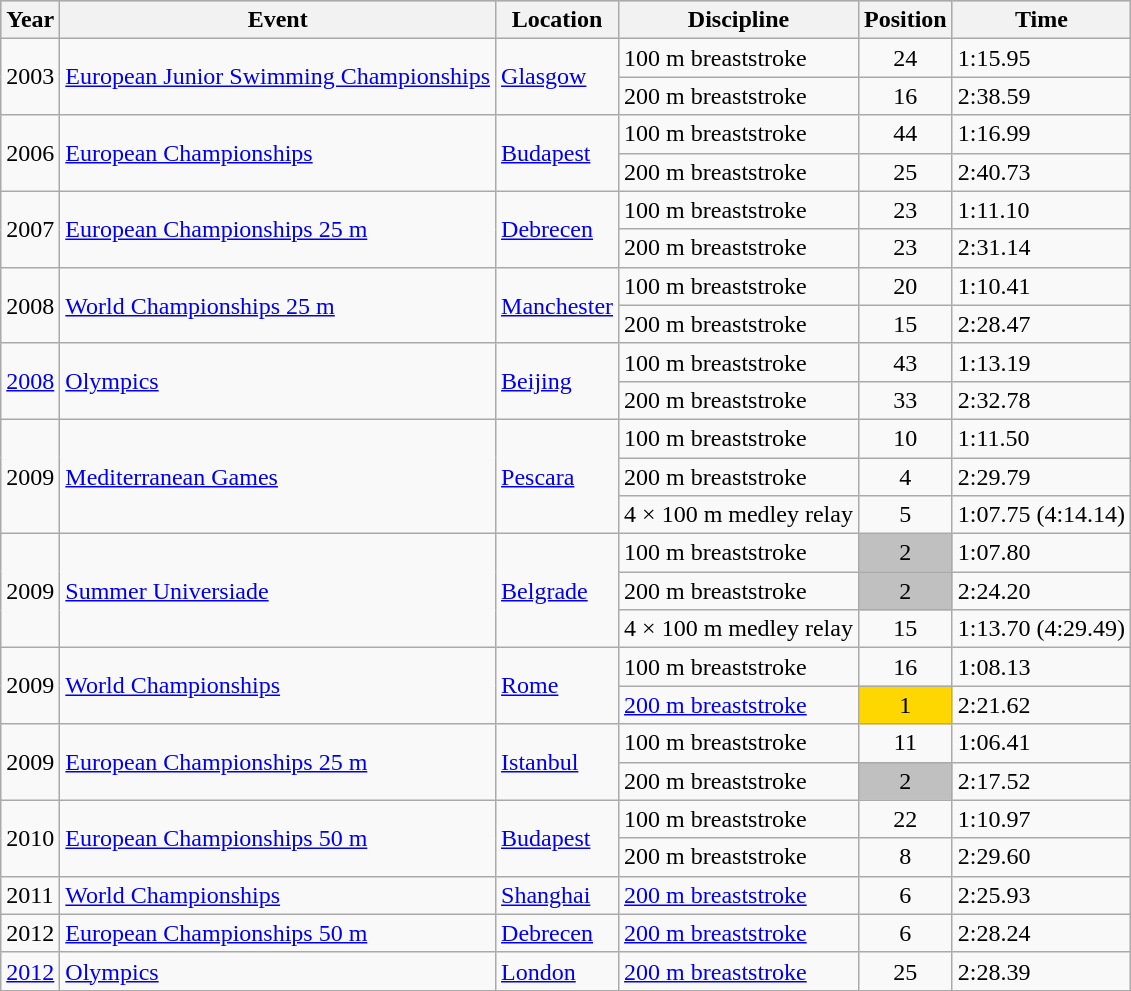<table class=wikitable>
<tr style="background:#ccc;">
<th>Year</th>
<th>Event</th>
<th>Location</th>
<th>Discipline</th>
<th>Position</th>
<th>Time</th>
</tr>
<tr>
<td rowspan="2">2003</td>
<td rowspan="2"><a href='#'>European Junior Swimming Championships</a></td>
<td rowspan="2"> <a href='#'>Glasgow</a></td>
<td>100 m breaststroke</td>
<td style="text-align:center;">24</td>
<td>1:15.95</td>
</tr>
<tr>
<td>200 m breaststroke</td>
<td style="text-align:center;">16</td>
<td>2:38.59</td>
</tr>
<tr>
<td rowspan="2">2006</td>
<td rowspan="2"><a href='#'>European Championships</a></td>
<td rowspan="2"> <a href='#'>Budapest</a></td>
<td>100 m breaststroke</td>
<td style="text-align:center;">44</td>
<td>1:16.99</td>
</tr>
<tr>
<td>200 m breaststroke</td>
<td style="text-align:center;">25</td>
<td>2:40.73</td>
</tr>
<tr>
<td rowspan="2">2007</td>
<td rowspan="2"><a href='#'>European Championships 25 m</a></td>
<td rowspan="2"> <a href='#'>Debrecen</a></td>
<td>100 m breaststroke</td>
<td style="text-align:center;">23</td>
<td>1:11.10</td>
</tr>
<tr>
<td>200 m breaststroke</td>
<td style="text-align:center;">23</td>
<td>2:31.14</td>
</tr>
<tr>
<td rowspan="2">2008</td>
<td rowspan="2"><a href='#'>World Championships 25 m</a></td>
<td rowspan="2"> <a href='#'>Manchester</a></td>
<td>100 m breaststroke</td>
<td style="text-align:center;">20</td>
<td>1:10.41</td>
</tr>
<tr>
<td>200 m breaststroke</td>
<td style="text-align:center;">15</td>
<td>2:28.47</td>
</tr>
<tr>
<td rowspan="2"><a href='#'>2008</a></td>
<td rowspan="2"><a href='#'>Olympics</a></td>
<td rowspan="2"> <a href='#'>Beijing</a></td>
<td>100 m breaststroke</td>
<td style="text-align:center;">43</td>
<td>1:13.19</td>
</tr>
<tr>
<td>200 m breaststroke</td>
<td style="text-align:center;">33</td>
<td>2:32.78</td>
</tr>
<tr>
<td rowspan="3">2009</td>
<td rowspan="3"><a href='#'>Mediterranean Games</a></td>
<td rowspan="3"> <a href='#'>Pescara</a></td>
<td>100 m breaststroke</td>
<td style="text-align:center;">10</td>
<td>1:11.50</td>
</tr>
<tr>
<td>200 m breaststroke</td>
<td style="text-align:center;">4</td>
<td>2:29.79</td>
</tr>
<tr>
<td>4 × 100 m medley relay</td>
<td style="text-align:center;">5</td>
<td>1:07.75 (4:14.14)</td>
</tr>
<tr>
<td rowspan="3">2009</td>
<td rowspan="3"><a href='#'>Summer Universiade</a></td>
<td rowspan="3"> <a href='#'>Belgrade</a></td>
<td>100 m breaststroke</td>
<td style="background:Silver; text-align:center;">2</td>
<td>1:07.80</td>
</tr>
<tr>
<td>200 m breaststroke</td>
<td style="background:Silver; text-align:center;">2</td>
<td>2:24.20</td>
</tr>
<tr>
<td>4 × 100 m medley relay</td>
<td style="text-align:center;">15</td>
<td>1:13.70 (4:29.49)</td>
</tr>
<tr>
<td rowspan="2">2009</td>
<td rowspan="2"><a href='#'>World Championships</a></td>
<td rowspan="2"> <a href='#'>Rome</a></td>
<td>100 m breaststroke</td>
<td style="text-align:center;">16</td>
<td>1:08.13</td>
</tr>
<tr>
<td><a href='#'>200 m breaststroke</a></td>
<td style="background:Gold; text-align:center;">1</td>
<td>2:21.62</td>
</tr>
<tr>
<td rowspan="2">2009</td>
<td rowspan="2"><a href='#'>European Championships 25 m</a></td>
<td rowspan="2"> <a href='#'>Istanbul</a></td>
<td>100 m breaststroke</td>
<td style="text-align:center;">11</td>
<td>1:06.41</td>
</tr>
<tr>
<td>200 m breaststroke</td>
<td style="background:Silver; text-align:center;">2</td>
<td>2:17.52</td>
</tr>
<tr>
<td rowspan="2">2010</td>
<td rowspan="2"><a href='#'>European Championships 50 m</a></td>
<td rowspan="2"> <a href='#'>Budapest</a></td>
<td>100 m breaststroke</td>
<td style="text-align:center;">22</td>
<td>1:10.97</td>
</tr>
<tr>
<td>200 m breaststroke</td>
<td style="text-align:center;">8</td>
<td>2:29.60</td>
</tr>
<tr>
<td>2011</td>
<td><a href='#'>World Championships</a></td>
<td> <a href='#'>Shanghai</a></td>
<td><a href='#'>200 m breaststroke</a></td>
<td style="text-align:center;">6</td>
<td>2:25.93</td>
</tr>
<tr>
<td>2012</td>
<td><a href='#'>European Championships 50 m</a></td>
<td> <a href='#'>Debrecen</a></td>
<td><a href='#'>200 m breaststroke</a></td>
<td style="text-align:center;">6</td>
<td>2:28.24</td>
</tr>
<tr>
<td><a href='#'>2012</a></td>
<td><a href='#'>Olympics</a></td>
<td> <a href='#'>London</a></td>
<td><a href='#'>200 m breaststroke</a></td>
<td style="text-align:center;">25</td>
<td>2:28.39</td>
</tr>
</table>
